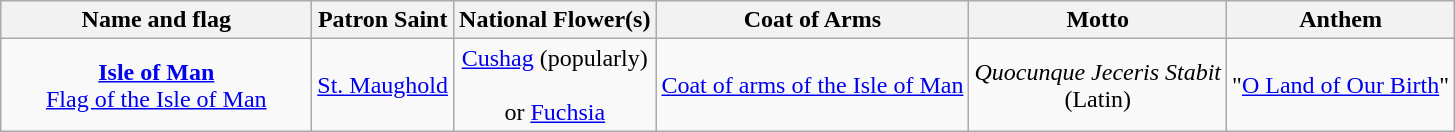<table class="wikitable" style="text-align:center;">
<tr>
<th width="200px">Name and flag</th>
<th width="*">Patron Saint</th>
<th width="*">National Flower(s)</th>
<th width="*">Coat of Arms</th>
<th width="*">Motto</th>
<th width="*">Anthem</th>
</tr>
<tr ->
<td><strong><a href='#'>Isle of Man</a></strong> <br><a href='#'>Flag of the Isle of Man</a><br></td>
<td><a href='#'>St. Maughold</a> <br></td>
<td><a href='#'>Cushag</a> (popularly) <br> <br> or <a href='#'>Fuchsia</a><br></td>
<td><a href='#'>Coat of arms of the Isle of Man</a><br></td>
<td><em>Quocunque Jeceris Stabit</em><br>(Latin)<br></td>
<td "Wherever you throw it, it will stand">"<a href='#'>O Land of Our Birth</a>"</td>
</tr>
</table>
